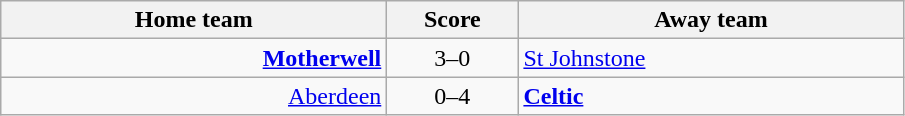<table class="wikitable" style="border-collapse: collapse;">
<tr>
<th align="right" width="250">Home team</th>
<th align="center" width="80"> Score </th>
<th align="left" width="250">Away team</th>
</tr>
<tr>
<td style="text-align: right;"><strong><a href='#'>Motherwell</a></strong></td>
<td style="text-align: center;">3–0</td>
<td style="text-align: left;"><a href='#'>St Johnstone</a></td>
</tr>
<tr>
<td style="text-align: right;"><a href='#'>Aberdeen</a></td>
<td style="text-align: center;">0–4</td>
<td style="text-align: left;"><strong><a href='#'>Celtic</a></strong></td>
</tr>
</table>
